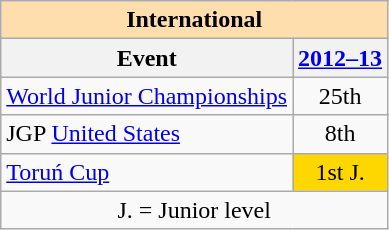<table class="wikitable" style="text-align:center">
<tr>
<th style="background-color: #ffdead; " colspan=2 align=center><strong>International</strong></th>
</tr>
<tr>
<th>Event</th>
<th><a href='#'>2012–13</a></th>
</tr>
<tr>
<td align=left><a href='#'>World Junior Championships</a></td>
<td>25th</td>
</tr>
<tr>
<td align=left>JGP <a href='#'>United States</a></td>
<td>8th</td>
</tr>
<tr>
<td align=left><a href='#'>Toruń Cup</a></td>
<td bgcolor=gold>1st J.</td>
</tr>
<tr>
<td colspan=2 align=center>J. = Junior level</td>
</tr>
</table>
